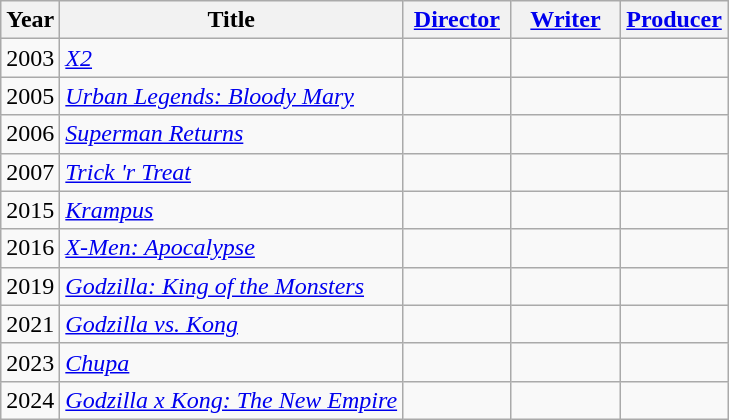<table class="wikitable">
<tr>
<th>Year</th>
<th>Title</th>
<th width="65"><a href='#'>Director</a></th>
<th width="65"><a href='#'>Writer</a></th>
<th width="65"><a href='#'>Producer</a></th>
</tr>
<tr>
<td>2003</td>
<td><em><a href='#'>X2</a></em></td>
<td></td>
<td></td>
<td></td>
</tr>
<tr>
<td>2005</td>
<td><em><a href='#'>Urban Legends: Bloody Mary</a></em></td>
<td></td>
<td></td>
<td></td>
</tr>
<tr>
<td>2006</td>
<td><em><a href='#'>Superman Returns</a></em></td>
<td></td>
<td></td>
<td></td>
</tr>
<tr>
<td>2007</td>
<td><em><a href='#'>Trick 'r Treat</a></em></td>
<td></td>
<td></td>
<td></td>
</tr>
<tr>
<td>2015</td>
<td><em><a href='#'>Krampus</a></em></td>
<td></td>
<td></td>
<td></td>
</tr>
<tr>
<td>2016</td>
<td><em><a href='#'>X-Men: Apocalypse</a></em></td>
<td></td>
<td></td>
<td></td>
</tr>
<tr>
<td>2019</td>
<td><em><a href='#'>Godzilla: King of the Monsters</a></em></td>
<td></td>
<td></td>
<td></td>
</tr>
<tr>
<td>2021</td>
<td><em><a href='#'>Godzilla vs. Kong</a></em></td>
<td></td>
<td></td>
<td></td>
</tr>
<tr>
<td>2023</td>
<td><em><a href='#'>Chupa</a></em></td>
<td></td>
<td></td>
<td></td>
</tr>
<tr>
<td>2024</td>
<td><em><a href='#'>Godzilla x Kong: The New Empire</a></em></td>
<td></td>
<td></td>
<td></td>
</tr>
</table>
